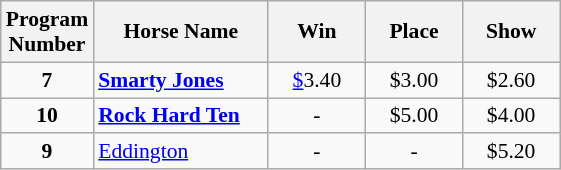<table class="wikitable sortable" style="font-size:90%">
<tr>
<th width="48px">Program <br> Number</th>
<th width="110px">Horse Name <br></th>
<th width="58px">Win <br></th>
<th width="58px">Place <br></th>
<th width="58px">Show</th>
</tr>
<tr>
<td align=center><strong>7</strong></td>
<td><strong><a href='#'>Smarty Jones</a></strong></td>
<td align=center><a href='#'>$</a>3.40</td>
<td align=center>$3.00</td>
<td align=center>$2.60</td>
</tr>
<tr>
<td align=center><strong>10</strong></td>
<td><strong><a href='#'>Rock Hard Ten</a></strong></td>
<td align=center>-</td>
<td align=center>$5.00</td>
<td align=center>$4.00</td>
</tr>
<tr>
<td align=center><strong>9</strong></td>
<td><a href='#'>Eddington</a></td>
<td align=center>-</td>
<td align=center>-</td>
<td align=center>$5.20</td>
</tr>
</table>
